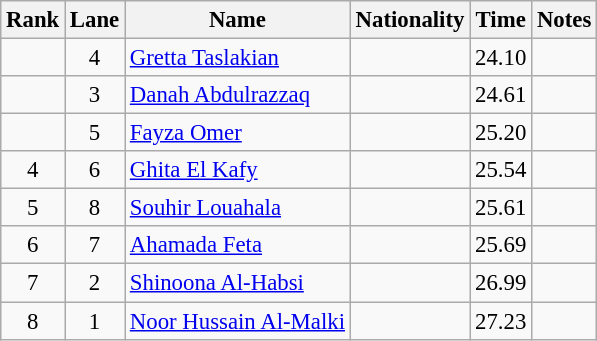<table class="wikitable sortable" style="text-align:center;font-size:95%">
<tr>
<th>Rank</th>
<th>Lane</th>
<th>Name</th>
<th>Nationality</th>
<th>Time</th>
<th>Notes</th>
</tr>
<tr>
<td></td>
<td>4</td>
<td align=left><a href='#'>Gretta Taslakian</a></td>
<td align=left></td>
<td>24.10</td>
<td></td>
</tr>
<tr>
<td></td>
<td>3</td>
<td align=left><a href='#'>Danah Abdulrazzaq</a></td>
<td align=left></td>
<td>24.61</td>
<td></td>
</tr>
<tr>
<td></td>
<td>5</td>
<td align=left><a href='#'>Fayza Omer</a></td>
<td align=left></td>
<td>25.20</td>
<td></td>
</tr>
<tr>
<td>4</td>
<td>6</td>
<td align=left><a href='#'>Ghita El Kafy</a></td>
<td align=left></td>
<td>25.54</td>
<td></td>
</tr>
<tr>
<td>5</td>
<td>8</td>
<td align=left><a href='#'>Souhir Louahala</a></td>
<td align=left></td>
<td>25.61</td>
<td></td>
</tr>
<tr>
<td>6</td>
<td>7</td>
<td align=left><a href='#'>Ahamada Feta</a></td>
<td align=left></td>
<td>25.69</td>
<td></td>
</tr>
<tr>
<td>7</td>
<td>2</td>
<td align=left><a href='#'>Shinoona Al-Habsi</a></td>
<td align=left></td>
<td>26.99</td>
<td></td>
</tr>
<tr>
<td>8</td>
<td>1</td>
<td align=left><a href='#'>Noor Hussain Al-Malki</a></td>
<td align=left></td>
<td>27.23</td>
<td></td>
</tr>
</table>
